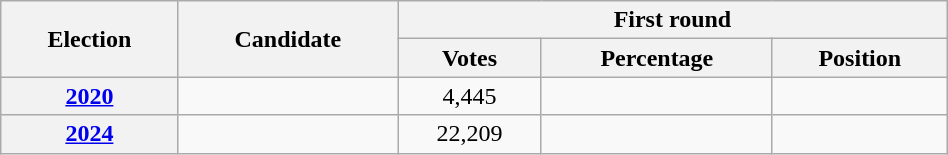<table class=wikitable width=50%>
<tr>
<th rowspan=2>Election</th>
<th rowspan=2>Candidate</th>
<th colspan=3>First round</th>
</tr>
<tr>
<th>Votes</th>
<th>Percentage</th>
<th>Position</th>
</tr>
<tr align=center>
<th><a href='#'>2020</a></th>
<td></td>
<td>4,445</td>
<td></td>
<td></td>
</tr>
<tr align=center>
<th><a href='#'>2024</a></th>
<td></td>
<td>22,209</td>
<td></td>
<td></td>
</tr>
</table>
